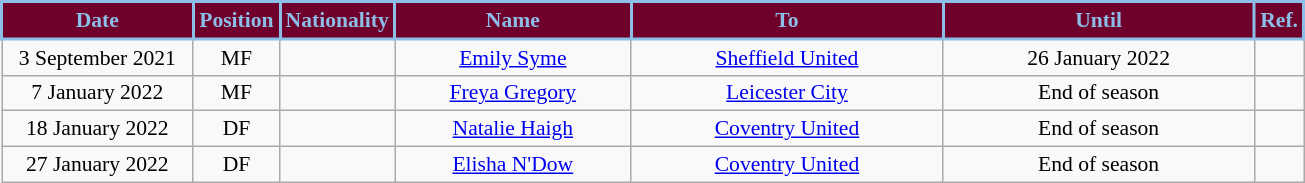<table class="wikitable" style="text-align:center; font-size:90%; ">
<tr>
<th style="background:#6F002B; color:#8DBEE7;border:2px solid #8DBEE7; width:120px;">Date</th>
<th style="background:#6F002B; color:#8DBEE7;border:2px solid #8DBEE7; width:50px;">Position</th>
<th style="background:#6F002B; color:#8DBEE7;border:2px solid #8DBEE7; width:50px;">Nationality</th>
<th style="background:#6F002B; color:#8DBEE7;border:2px solid #8DBEE7; width:150px;">Name</th>
<th style="background:#6F002B; color:#8DBEE7;border:2px solid #8DBEE7; width:200px;">To</th>
<th style="background:#6F002B; color:#8DBEE7;border:2px solid #8DBEE7; width:200px;">Until</th>
<th style="background:#6F002B; color:#8DBEE7;border:2px solid #8DBEE7; width:25px;">Ref.</th>
</tr>
<tr>
<td>3 September 2021</td>
<td>MF</td>
<td></td>
<td><a href='#'>Emily Syme</a></td>
<td> <a href='#'>Sheffield United</a></td>
<td>26 January 2022</td>
<td></td>
</tr>
<tr>
<td>7 January 2022</td>
<td>MF</td>
<td></td>
<td><a href='#'>Freya Gregory</a></td>
<td> <a href='#'>Leicester City</a></td>
<td>End of season</td>
<td></td>
</tr>
<tr>
<td>18 January 2022</td>
<td>DF</td>
<td></td>
<td><a href='#'>Natalie Haigh</a></td>
<td> <a href='#'>Coventry United</a></td>
<td>End of season</td>
<td></td>
</tr>
<tr>
<td>27 January 2022</td>
<td>DF</td>
<td></td>
<td><a href='#'>Elisha N'Dow</a></td>
<td> <a href='#'>Coventry United</a></td>
<td>End of season</td>
<td></td>
</tr>
</table>
